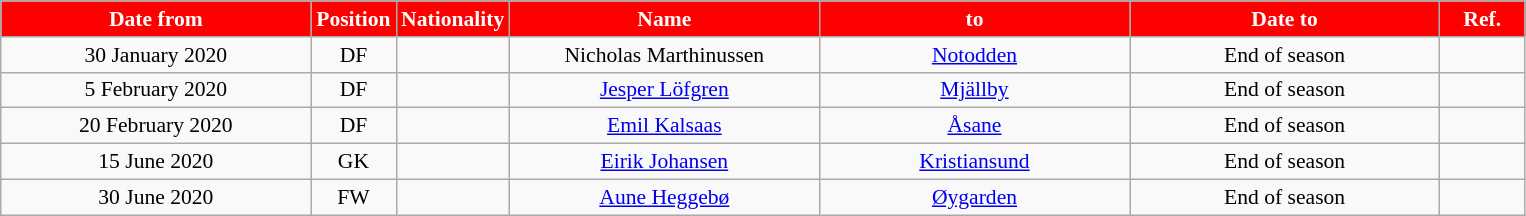<table class="wikitable" style="text-align:center; font-size:90%; ">
<tr>
<th style="background:#FF0000; color:white; width:200px;">Date from</th>
<th style="background:#FF0000; color:white; width:50px;">Position</th>
<th style="background:#FF0000; color:white; width:50px;">Nationality</th>
<th style="background:#FF0000; color:white; width:200px;">Name</th>
<th style="background:#FF0000; color:white; width:200px;">to</th>
<th style="background:#FF0000; color:white; width:200px;">Date to</th>
<th style="background:#FF0000; color:white; width:50px;">Ref.</th>
</tr>
<tr>
<td>30 January 2020</td>
<td>DF</td>
<td></td>
<td>Nicholas Marthinussen</td>
<td><a href='#'>Notodden</a></td>
<td>End of season</td>
<td></td>
</tr>
<tr>
<td>5 February 2020</td>
<td>DF</td>
<td></td>
<td><a href='#'>Jesper Löfgren</a></td>
<td><a href='#'>Mjällby</a></td>
<td>End of season</td>
<td></td>
</tr>
<tr>
<td>20 February 2020</td>
<td>DF</td>
<td></td>
<td><a href='#'>Emil Kalsaas</a></td>
<td><a href='#'>Åsane</a></td>
<td>End of season</td>
<td></td>
</tr>
<tr>
<td>15 June 2020</td>
<td>GK</td>
<td></td>
<td><a href='#'>Eirik Johansen</a></td>
<td><a href='#'>Kristiansund</a></td>
<td>End of season</td>
<td></td>
</tr>
<tr>
<td>30 June 2020</td>
<td>FW</td>
<td></td>
<td><a href='#'>Aune Heggebø</a></td>
<td><a href='#'>Øygarden</a></td>
<td>End of season</td>
<td></td>
</tr>
</table>
